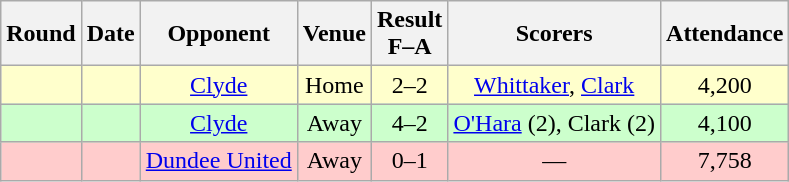<table class="wikitable sortable" style="text-align:center;">
<tr>
<th>Round</th>
<th>Date</th>
<th>Opponent</th>
<th>Venue</th>
<th>Result<br>F–A</th>
<th class=unsortable>Scorers</th>
<th>Attendance</th>
</tr>
<tr bgcolor="#FFFFCC">
<td></td>
<td></td>
<td><a href='#'>Clyde</a></td>
<td>Home</td>
<td>2–2</td>
<td><a href='#'>Whittaker</a>, <a href='#'>Clark</a></td>
<td>4,200</td>
</tr>
<tr bgcolor="#CCFFCC">
<td></td>
<td></td>
<td><a href='#'>Clyde</a></td>
<td>Away</td>
<td>4–2</td>
<td><a href='#'>O'Hara</a> (2), Clark (2)</td>
<td>4,100</td>
</tr>
<tr bgcolor="#FFCCCC">
<td></td>
<td></td>
<td><a href='#'>Dundee United</a></td>
<td>Away</td>
<td>0–1</td>
<td>—</td>
<td>7,758</td>
</tr>
</table>
